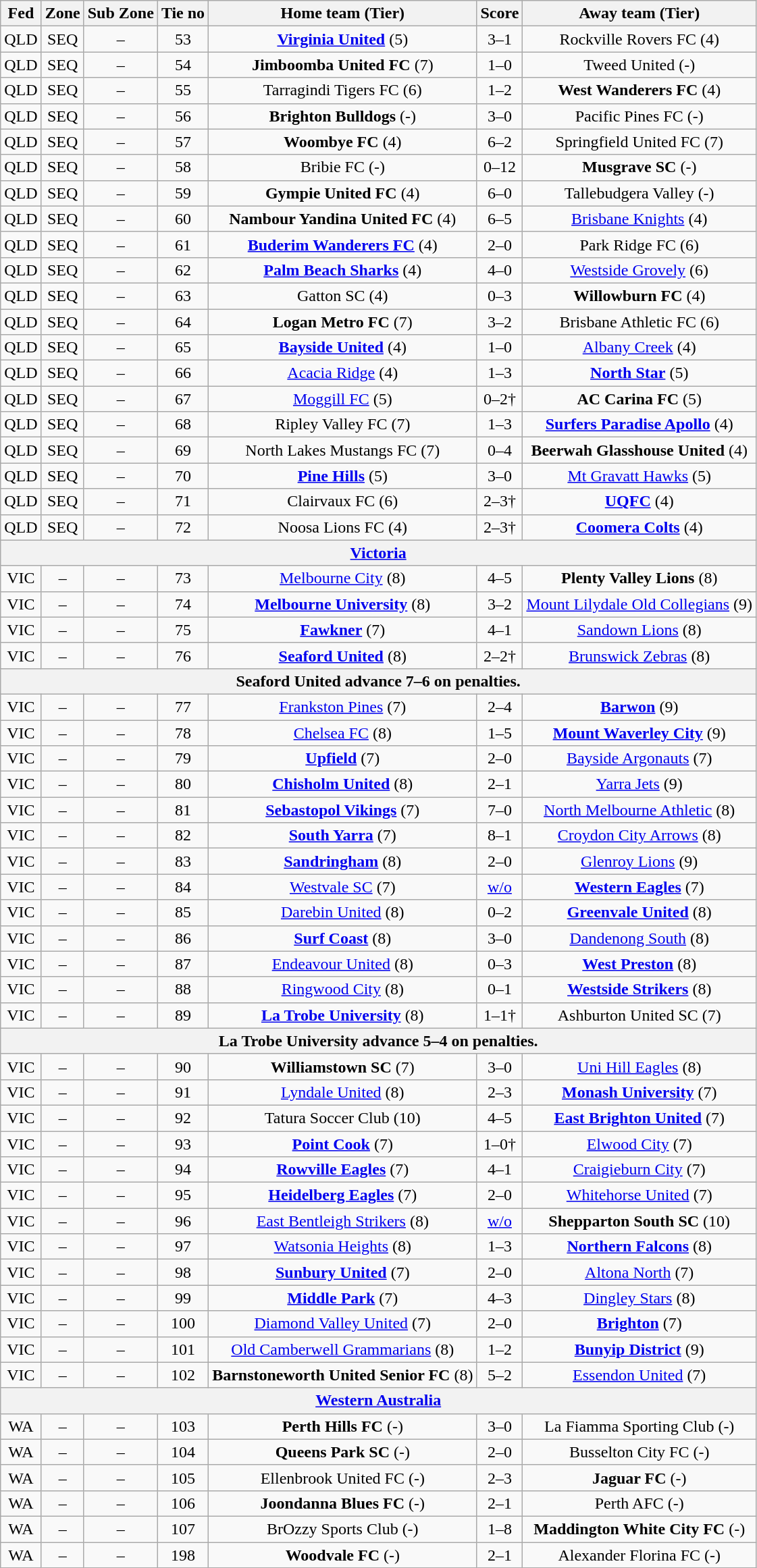<table class="wikitable" style="text-align:center">
<tr>
<th>Fed</th>
<th>Zone</th>
<th>Sub Zone</th>
<th>Tie no</th>
<th>Home team (Tier)</th>
<th>Score</th>
<th>Away team (Tier)</th>
</tr>
<tr>
<td>QLD</td>
<td>SEQ</td>
<td>–</td>
<td>53</td>
<td><strong><a href='#'>Virginia United</a></strong> (5)</td>
<td>3–1</td>
<td>Rockville Rovers FC (4)</td>
</tr>
<tr>
<td>QLD</td>
<td>SEQ</td>
<td>–</td>
<td>54</td>
<td><strong>Jimboomba United FC</strong> (7)</td>
<td>1–0</td>
<td>Tweed United (-)</td>
</tr>
<tr>
<td>QLD</td>
<td>SEQ</td>
<td>–</td>
<td>55</td>
<td>Tarragindi Tigers FC (6)</td>
<td>1–2</td>
<td><strong>West Wanderers FC</strong> (4)</td>
</tr>
<tr>
<td>QLD</td>
<td>SEQ</td>
<td>–</td>
<td>56</td>
<td><strong>Brighton Bulldogs</strong> (-)</td>
<td>3–0</td>
<td>Pacific Pines FC (-)</td>
</tr>
<tr>
<td>QLD</td>
<td>SEQ</td>
<td>–</td>
<td>57</td>
<td><strong>Woombye FC</strong> (4)</td>
<td>6–2</td>
<td>Springfield United FC (7)</td>
</tr>
<tr>
<td>QLD</td>
<td>SEQ</td>
<td>–</td>
<td>58</td>
<td>Bribie FC (-)</td>
<td>0–12</td>
<td><strong>Musgrave SC</strong> (-)</td>
</tr>
<tr>
<td>QLD</td>
<td>SEQ</td>
<td>–</td>
<td>59</td>
<td><strong>Gympie United FC</strong> (4)</td>
<td>6–0</td>
<td>Tallebudgera Valley (-)</td>
</tr>
<tr>
<td>QLD</td>
<td>SEQ</td>
<td>–</td>
<td>60</td>
<td><strong>Nambour Yandina United FC</strong> (4)</td>
<td>6–5</td>
<td><a href='#'>Brisbane Knights</a> (4)</td>
</tr>
<tr>
<td>QLD</td>
<td>SEQ</td>
<td>–</td>
<td>61</td>
<td><strong><a href='#'>Buderim Wanderers FC</a></strong> (4)</td>
<td>2–0</td>
<td>Park Ridge FC (6)</td>
</tr>
<tr>
<td>QLD</td>
<td>SEQ</td>
<td>–</td>
<td>62</td>
<td><strong><a href='#'>Palm Beach Sharks</a></strong> (4)</td>
<td>4–0</td>
<td><a href='#'>Westside Grovely</a> (6)</td>
</tr>
<tr>
<td>QLD</td>
<td>SEQ</td>
<td>–</td>
<td>63</td>
<td>Gatton SC (4)</td>
<td>0–3</td>
<td><strong>Willowburn FC</strong> (4)</td>
</tr>
<tr>
<td>QLD</td>
<td>SEQ</td>
<td>–</td>
<td>64</td>
<td><strong>Logan Metro FC</strong> (7)</td>
<td>3–2</td>
<td>Brisbane Athletic FC (6)</td>
</tr>
<tr>
<td>QLD</td>
<td>SEQ</td>
<td>–</td>
<td>65</td>
<td><strong><a href='#'>Bayside United</a></strong> (4)</td>
<td>1–0</td>
<td><a href='#'>Albany Creek</a> (4)</td>
</tr>
<tr>
<td>QLD</td>
<td>SEQ</td>
<td>–</td>
<td>66</td>
<td><a href='#'>Acacia Ridge</a> (4)</td>
<td>1–3</td>
<td><strong><a href='#'>North Star</a></strong> (5)</td>
</tr>
<tr>
<td>QLD</td>
<td>SEQ</td>
<td>–</td>
<td>67</td>
<td><a href='#'>Moggill FC</a> (5)</td>
<td>0–2†</td>
<td><strong>AC Carina FC</strong> (5)</td>
</tr>
<tr>
<td>QLD</td>
<td>SEQ</td>
<td>–</td>
<td>68</td>
<td>Ripley Valley FC (7)</td>
<td>1–3</td>
<td><strong><a href='#'>Surfers Paradise Apollo</a></strong> (4)</td>
</tr>
<tr>
<td>QLD</td>
<td>SEQ</td>
<td>–</td>
<td>69</td>
<td>North Lakes Mustangs FC (7)</td>
<td>0–4</td>
<td><strong>Beerwah Glasshouse United</strong> (4)</td>
</tr>
<tr>
<td>QLD</td>
<td>SEQ</td>
<td>–</td>
<td>70</td>
<td><strong><a href='#'>Pine Hills</a></strong> (5)</td>
<td>3–0</td>
<td><a href='#'>Mt Gravatt Hawks</a> (5)</td>
</tr>
<tr>
<td>QLD</td>
<td>SEQ</td>
<td>–</td>
<td>71</td>
<td>Clairvaux FC (6)</td>
<td>2–3†</td>
<td><strong><a href='#'>UQFC</a></strong> (4)</td>
</tr>
<tr>
<td>QLD</td>
<td>SEQ</td>
<td>–</td>
<td>72</td>
<td>Noosa Lions FC (4)</td>
<td>2–3†</td>
<td><strong><a href='#'>Coomera Colts</a></strong> (4)</td>
</tr>
<tr>
<th colspan=7><a href='#'>Victoria</a></th>
</tr>
<tr>
<td>VIC</td>
<td>–</td>
<td>–</td>
<td>73</td>
<td><a href='#'>Melbourne City</a> (8)</td>
<td>4–5</td>
<td><strong>Plenty Valley Lions</strong> (8)</td>
</tr>
<tr>
<td>VIC</td>
<td>–</td>
<td>–</td>
<td>74</td>
<td><strong><a href='#'>Melbourne University</a></strong> (8)</td>
<td>3–2</td>
<td><a href='#'>Mount Lilydale Old Collegians</a> (9)</td>
</tr>
<tr>
<td>VIC</td>
<td>–</td>
<td>–</td>
<td>75</td>
<td><strong><a href='#'>Fawkner</a></strong> (7)</td>
<td>4–1</td>
<td><a href='#'>Sandown Lions</a> (8)</td>
</tr>
<tr>
<td>VIC</td>
<td>–</td>
<td>–</td>
<td>76</td>
<td><strong><a href='#'>Seaford United</a></strong> (8)</td>
<td>2–2†</td>
<td><a href='#'>Brunswick Zebras</a> (8)</td>
</tr>
<tr>
<th colspan=7>Seaford United advance 7–6 on penalties.</th>
</tr>
<tr>
<td>VIC</td>
<td>–</td>
<td>–</td>
<td>77</td>
<td><a href='#'>Frankston Pines</a> (7)</td>
<td>2–4</td>
<td><strong><a href='#'>Barwon</a></strong> (9)</td>
</tr>
<tr>
<td>VIC</td>
<td>–</td>
<td>–</td>
<td>78</td>
<td><a href='#'>Chelsea FC</a> (8)</td>
<td>1–5</td>
<td><strong><a href='#'>Mount Waverley City</a></strong> (9)</td>
</tr>
<tr>
<td>VIC</td>
<td>–</td>
<td>–</td>
<td>79</td>
<td><strong><a href='#'>Upfield</a></strong> (7)</td>
<td>2–0</td>
<td><a href='#'>Bayside Argonauts</a> (7)</td>
</tr>
<tr>
<td>VIC</td>
<td>–</td>
<td>–</td>
<td>80</td>
<td><strong><a href='#'>Chisholm United</a></strong> (8)</td>
<td>2–1</td>
<td><a href='#'>Yarra Jets</a> (9)</td>
</tr>
<tr>
<td>VIC</td>
<td>–</td>
<td>–</td>
<td>81</td>
<td><strong><a href='#'>Sebastopol Vikings</a></strong> (7)</td>
<td>7–0</td>
<td><a href='#'>North Melbourne Athletic</a> (8)</td>
</tr>
<tr>
<td>VIC</td>
<td>–</td>
<td>–</td>
<td>82</td>
<td><strong><a href='#'>South Yarra</a></strong> (7)</td>
<td>8–1</td>
<td><a href='#'>Croydon City Arrows</a> (8)</td>
</tr>
<tr>
<td>VIC</td>
<td>–</td>
<td>–</td>
<td>83</td>
<td><strong><a href='#'>Sandringham</a></strong> (8)</td>
<td>2–0</td>
<td><a href='#'>Glenroy Lions</a> (9)</td>
</tr>
<tr>
<td>VIC</td>
<td>–</td>
<td>–</td>
<td>84</td>
<td><a href='#'>Westvale SC</a> (7)</td>
<td><a href='#'>w/o</a></td>
<td><strong><a href='#'>Western Eagles</a></strong> (7)</td>
</tr>
<tr>
<td>VIC</td>
<td>–</td>
<td>–</td>
<td>85</td>
<td><a href='#'>Darebin United</a> (8)</td>
<td>0–2</td>
<td><strong><a href='#'>Greenvale United</a></strong> (8)</td>
</tr>
<tr>
<td>VIC</td>
<td>–</td>
<td>–</td>
<td>86</td>
<td><strong><a href='#'>Surf Coast</a></strong> (8)</td>
<td>3–0</td>
<td><a href='#'>Dandenong South</a> (8)</td>
</tr>
<tr>
<td>VIC</td>
<td>–</td>
<td>–</td>
<td>87</td>
<td><a href='#'>Endeavour United</a> (8)</td>
<td>0–3</td>
<td><strong><a href='#'>West Preston</a></strong> (8)</td>
</tr>
<tr>
<td>VIC</td>
<td>–</td>
<td>–</td>
<td>88</td>
<td><a href='#'>Ringwood City</a> (8)</td>
<td>0–1</td>
<td><strong><a href='#'>Westside Strikers</a></strong> (8)</td>
</tr>
<tr>
<td>VIC</td>
<td>–</td>
<td>–</td>
<td>89</td>
<td><strong><a href='#'>La Trobe University</a></strong> (8)</td>
<td>1–1†</td>
<td>Ashburton United SC (7)</td>
</tr>
<tr>
<th colspan=7>La Trobe University advance 5–4 on penalties.</th>
</tr>
<tr>
<td>VIC</td>
<td>–</td>
<td>–</td>
<td>90</td>
<td><strong>Williamstown SC</strong> (7)</td>
<td>3–0</td>
<td><a href='#'>Uni Hill Eagles</a> (8)</td>
</tr>
<tr>
<td>VIC</td>
<td>–</td>
<td>–</td>
<td>91</td>
<td><a href='#'>Lyndale United</a> (8)</td>
<td>2–3</td>
<td><strong><a href='#'>Monash University</a></strong> (7)</td>
</tr>
<tr>
<td>VIC</td>
<td>–</td>
<td>–</td>
<td>92</td>
<td>Tatura Soccer Club (10)</td>
<td>4–5</td>
<td><strong><a href='#'>East Brighton United</a></strong> (7)</td>
</tr>
<tr>
<td>VIC</td>
<td>–</td>
<td>–</td>
<td>93</td>
<td><strong><a href='#'>Point Cook</a></strong> (7)</td>
<td>1–0†</td>
<td><a href='#'>Elwood City</a> (7)</td>
</tr>
<tr>
<td>VIC</td>
<td>–</td>
<td>–</td>
<td>94</td>
<td><strong><a href='#'>Rowville Eagles</a></strong> (7)</td>
<td>4–1</td>
<td><a href='#'>Craigieburn City</a> (7)</td>
</tr>
<tr>
<td>VIC</td>
<td>–</td>
<td>–</td>
<td>95</td>
<td><strong><a href='#'>Heidelberg Eagles</a></strong> (7)</td>
<td>2–0</td>
<td><a href='#'>Whitehorse United</a> (7)</td>
</tr>
<tr>
<td>VIC</td>
<td>–</td>
<td>–</td>
<td>96</td>
<td><a href='#'>East Bentleigh Strikers</a> (8)</td>
<td><a href='#'>w/o</a></td>
<td><strong>Shepparton South SC</strong> (10)</td>
</tr>
<tr>
<td>VIC</td>
<td>–</td>
<td>–</td>
<td>97</td>
<td><a href='#'>Watsonia Heights</a> (8)</td>
<td>1–3</td>
<td><strong><a href='#'>Northern Falcons</a></strong> (8)</td>
</tr>
<tr>
<td>VIC</td>
<td>–</td>
<td>–</td>
<td>98</td>
<td><strong><a href='#'>Sunbury United</a></strong> (7)</td>
<td>2–0</td>
<td><a href='#'>Altona North</a> (7)</td>
</tr>
<tr>
<td>VIC</td>
<td>–</td>
<td>–</td>
<td>99</td>
<td><strong><a href='#'>Middle Park</a></strong> (7)</td>
<td>4–3</td>
<td><a href='#'>Dingley Stars</a> (8)</td>
</tr>
<tr>
<td>VIC</td>
<td>–</td>
<td>–</td>
<td>100</td>
<td><a href='#'>Diamond Valley United</a> (7)</td>
<td>2–0</td>
<td><strong><a href='#'>Brighton</a></strong> (7)</td>
</tr>
<tr>
<td>VIC</td>
<td>–</td>
<td>–</td>
<td>101</td>
<td><a href='#'>Old Camberwell Grammarians</a> (8)</td>
<td>1–2</td>
<td><strong><a href='#'>Bunyip District</a></strong> (9)</td>
</tr>
<tr>
<td>VIC</td>
<td>–</td>
<td>–</td>
<td>102</td>
<td><strong>Barnstoneworth United Senior FC</strong> (8)</td>
<td>5–2</td>
<td><a href='#'>Essendon United</a> (7)</td>
</tr>
<tr>
<th colspan=7><a href='#'>Western Australia</a></th>
</tr>
<tr>
<td>WA</td>
<td>–</td>
<td>–</td>
<td>103</td>
<td><strong>Perth Hills FC</strong> (-)</td>
<td>3–0</td>
<td>La Fiamma Sporting Club (-)</td>
</tr>
<tr>
<td>WA</td>
<td>–</td>
<td>–</td>
<td>104</td>
<td><strong>Queens Park SC</strong> (-)</td>
<td>2–0</td>
<td>Busselton City FC (-)</td>
</tr>
<tr>
<td>WA</td>
<td>–</td>
<td>–</td>
<td>105</td>
<td>Ellenbrook United FC (-)</td>
<td>2–3</td>
<td><strong>Jaguar FC</strong> (-)</td>
</tr>
<tr>
<td>WA</td>
<td>–</td>
<td>–</td>
<td>106</td>
<td><strong>Joondanna Blues FC</strong> (-)</td>
<td>2–1</td>
<td>Perth AFC (-)</td>
</tr>
<tr>
<td>WA</td>
<td>–</td>
<td>–</td>
<td>107</td>
<td>BrOzzy Sports Club (-)</td>
<td>1–8</td>
<td><strong>Maddington White City FC</strong> (-)</td>
</tr>
<tr>
<td>WA</td>
<td>–</td>
<td>–</td>
<td>198</td>
<td><strong>Woodvale FC</strong> (-)</td>
<td>2–1</td>
<td>Alexander Florina FC (-)</td>
</tr>
</table>
